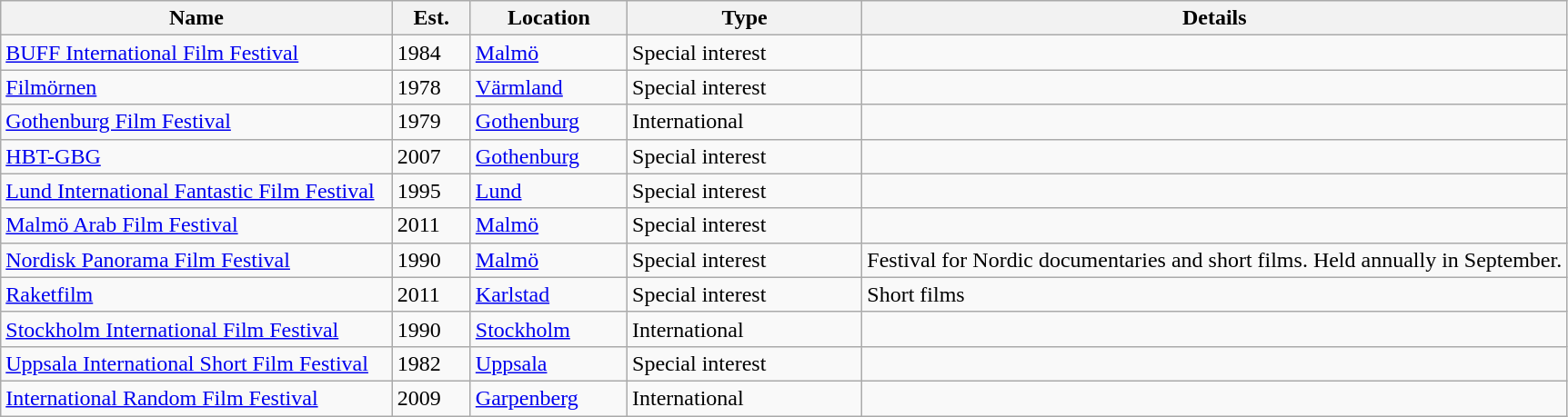<table class="wikitable">
<tr>
<th width="25%">Name</th>
<th width="5%">Est.</th>
<th width="10%">Location</th>
<th width="15%">Type</th>
<th>Details</th>
</tr>
<tr>
<td><a href='#'>BUFF International Film Festival</a></td>
<td>1984</td>
<td><a href='#'>Malmö</a></td>
<td>Special interest</td>
<td The International Children and Young People's Film Festival in Malmö takes its acronym from its Swedish name, Barn- och ungdomsfilmfestivalen></td>
</tr>
<tr>
<td><a href='#'>Filmörnen</a></td>
<td>1978</td>
<td><a href='#'>Värmland</a></td>
<td>Special interest</td>
<td Festival for Swedish short films></td>
</tr>
<tr>
<td><a href='#'>Gothenburg Film Festival</a></td>
<td>1979</td>
<td><a href='#'>Gothenburg</a></td>
<td>International</td>
<td></td>
</tr>
<tr>
<td><a href='#'>HBT-GBG</a></td>
<td>2007</td>
<td><a href='#'>Gothenburg</a></td>
<td>Special interest</td>
<td Gay, lesbian, bisexual and transgender cultural festival.></td>
</tr>
<tr>
<td><a href='#'>Lund International Fantastic Film Festival</a></td>
<td>1995</td>
<td><a href='#'>Lund</a></td>
<td>Special interest</td>
<td Annual festival of fantasy, horror and science fiction.></td>
</tr>
<tr>
<td><a href='#'>Malmö Arab Film Festival</a></td>
<td>2011</td>
<td><a href='#'>Malmö</a></td>
<td>Special interest</td>
<td Europe's largest film festival on Arab Cinema and a platform for collaboration between the Nordic and Arab film industries></td>
</tr>
<tr>
<td><a href='#'>Nordisk Panorama Film Festival</a></td>
<td>1990</td>
<td><a href='#'>Malmö</a></td>
<td>Special interest</td>
<td>Festival for Nordic documentaries and short films. Held annually in September.</td>
</tr>
<tr>
<td><a href='#'>Raketfilm</a></td>
<td>2011</td>
<td><a href='#'>Karlstad</a></td>
<td>Special interest</td>
<td>Short films</td>
</tr>
<tr>
<td><a href='#'>Stockholm International Film Festival</a></td>
<td>1990</td>
<td><a href='#'>Stockholm</a></td>
<td>International</td>
<td Held annually in November.></td>
</tr>
<tr>
<td><a href='#'>Uppsala International Short Film Festival</a></td>
<td>1982</td>
<td><a href='#'>Uppsala</a></td>
<td>Special interest</td>
<td Held annually in late October.></td>
</tr>
<tr>
<td><a href='#'>International Random Film Festival</a></td>
<td>2009</td>
<td><a href='#'>Garpenberg</a></td>
<td>International</td>
<td The festival is held annually in a randomly selected location. Selection process is random as well.></td>
</tr>
</table>
